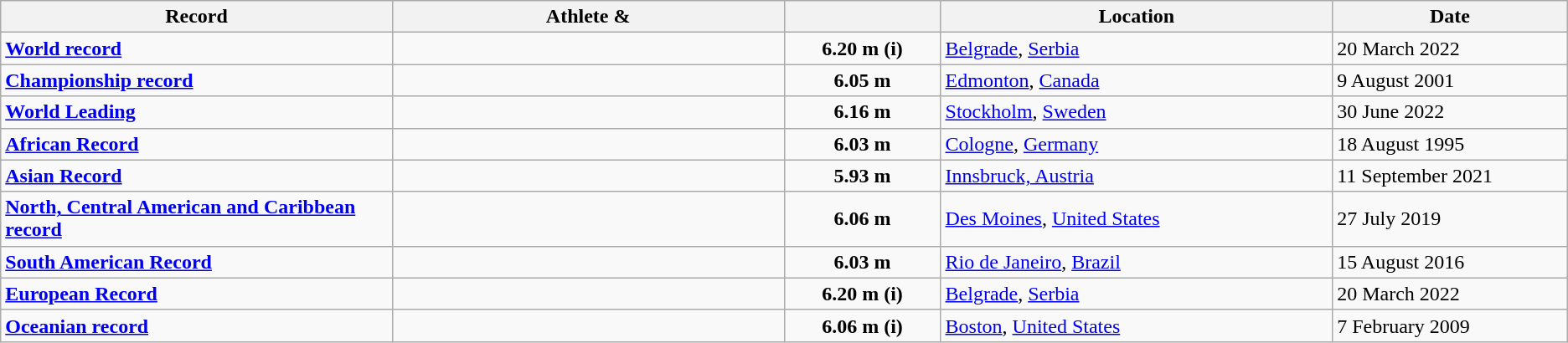<table class="wikitable">
<tr>
<th width=25% align=center>Record</th>
<th width=25% align=center>Athlete & </th>
<th width=10% align=center></th>
<th width=25% align=center>Location</th>
<th width=15% align=center>Date</th>
</tr>
<tr>
<td><strong><a href='#'>World record</a></strong></td>
<td></td>
<td align=center><strong>6.20 m (i)</strong></td>
<td><a href='#'>Belgrade</a>, <a href='#'>Serbia</a></td>
<td>20 March 2022</td>
</tr>
<tr>
<td><strong><a href='#'>Championship record</a></strong></td>
<td></td>
<td align=center><strong>6.05 m</strong></td>
<td><a href='#'>Edmonton</a>, <a href='#'>Canada</a></td>
<td>9 August 2001</td>
</tr>
<tr>
<td><strong><a href='#'>World Leading</a></strong></td>
<td></td>
<td align=center><strong>6.16 m</strong></td>
<td><a href='#'>Stockholm</a>, <a href='#'>Sweden</a></td>
<td>30 June 2022</td>
</tr>
<tr>
<td><strong><a href='#'>African Record</a></strong></td>
<td></td>
<td align=center><strong>6.03 m</strong></td>
<td><a href='#'>Cologne</a>, <a href='#'>Germany</a></td>
<td>18 August 1995</td>
</tr>
<tr>
<td><strong><a href='#'>Asian Record</a></strong></td>
<td></td>
<td align=center><strong>5.93 m</strong></td>
<td><a href='#'>Innsbruck, Austria</a></td>
<td>11 September 2021</td>
</tr>
<tr>
<td><strong><a href='#'>North, Central American and Caribbean record</a></strong></td>
<td></td>
<td align=center><strong>6.06 m</strong></td>
<td><a href='#'>Des Moines</a>, <a href='#'>United States</a></td>
<td>27 July 2019</td>
</tr>
<tr>
<td><strong><a href='#'>South American Record</a></strong></td>
<td></td>
<td align=center><strong>6.03 m</strong></td>
<td><a href='#'>Rio de Janeiro</a>, <a href='#'>Brazil</a></td>
<td>15 August 2016</td>
</tr>
<tr>
<td><strong><a href='#'>European Record</a></strong></td>
<td></td>
<td align=center><strong>6.20 m (i)</strong></td>
<td><a href='#'>Belgrade</a>, <a href='#'>Serbia</a></td>
<td>20 March 2022</td>
</tr>
<tr>
<td><strong><a href='#'>Oceanian record</a></strong></td>
<td></td>
<td align=center><strong>6.06 m (i)</strong></td>
<td><a href='#'>Boston</a>, <a href='#'>United States</a></td>
<td>7 February 2009</td>
</tr>
</table>
